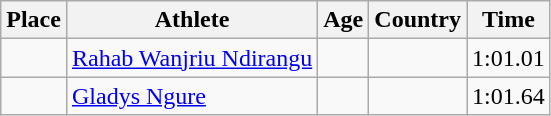<table class="wikitable mw-datatable sortable">
<tr>
<th>Place</th>
<th>Athlete</th>
<th>Age</th>
<th>Country</th>
<th>Time</th>
</tr>
<tr>
<td align=center></td>
<td><a href='#'>Rahab Wanjriu Ndirangu</a></td>
<td></td>
<td></td>
<td>1:01.01</td>
</tr>
<tr>
<td align=center></td>
<td><a href='#'>Gladys Ngure</a></td>
<td></td>
<td></td>
<td>1:01.64</td>
</tr>
</table>
